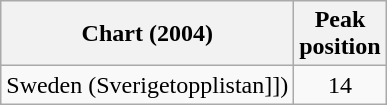<table class="wikitable">
<tr>
<th>Chart (2004)</th>
<th>Peak<br>position</th>
</tr>
<tr>
<td>Sweden (Sverigetopplistan]])</td>
<td align="center">14</td>
</tr>
</table>
